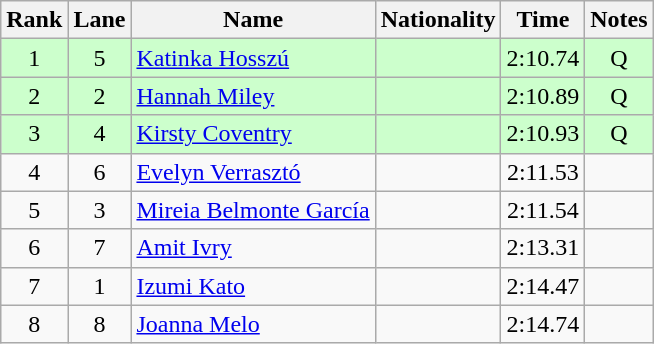<table class="wikitable sortable" style="text-align:center">
<tr>
<th>Rank</th>
<th>Lane</th>
<th>Name</th>
<th>Nationality</th>
<th>Time</th>
<th>Notes</th>
</tr>
<tr bgcolor=ccffcc>
<td>1</td>
<td>5</td>
<td align=left><a href='#'>Katinka Hosszú</a></td>
<td align=left></td>
<td>2:10.74</td>
<td>Q</td>
</tr>
<tr bgcolor=ccffcc>
<td>2</td>
<td>2</td>
<td align=left><a href='#'>Hannah Miley</a></td>
<td align=left></td>
<td>2:10.89</td>
<td>Q</td>
</tr>
<tr bgcolor=ccffcc>
<td>3</td>
<td>4</td>
<td align=left><a href='#'>Kirsty Coventry</a></td>
<td align=left></td>
<td>2:10.93</td>
<td>Q</td>
</tr>
<tr>
<td>4</td>
<td>6</td>
<td align=left><a href='#'>Evelyn Verrasztó</a></td>
<td align=left></td>
<td>2:11.53</td>
<td></td>
</tr>
<tr>
<td>5</td>
<td>3</td>
<td align=left><a href='#'>Mireia Belmonte García</a></td>
<td align=left></td>
<td>2:11.54</td>
<td></td>
</tr>
<tr>
<td>6</td>
<td>7</td>
<td align=left><a href='#'>Amit Ivry</a></td>
<td align=left></td>
<td>2:13.31</td>
<td></td>
</tr>
<tr>
<td>7</td>
<td>1</td>
<td align=left><a href='#'>Izumi Kato</a></td>
<td align=left></td>
<td>2:14.47</td>
<td></td>
</tr>
<tr>
<td>8</td>
<td>8</td>
<td align=left><a href='#'>Joanna Melo</a></td>
<td align=left></td>
<td>2:14.74</td>
<td></td>
</tr>
</table>
